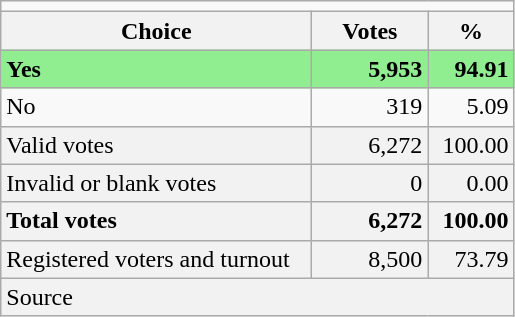<table class="wikitable" style="text-align:right;">
<tr>
<td colspan="6" align="center"></td>
</tr>
<tr>
<th style="width:200px;">Choice</th>
<th style="width:70px;">Votes</th>
<th style="width:50px;">%</th>
</tr>
<tr style="background:lightgreen;">
<td align="left"> <strong>Yes</strong></td>
<td><strong>5,953</strong></td>
<td><strong>94.91</strong></td>
</tr>
<tr>
<td align="left">No</td>
<td>319</td>
<td>5.09</td>
</tr>
<tr style="background-color:#F2F2F2">
<td align="left">Valid votes</td>
<td>6,272</td>
<td>100.00</td>
</tr>
<tr style="background-color:#F2F2F2">
<td align="left">Invalid or blank votes</td>
<td>0</td>
<td>0.00</td>
</tr>
<tr style="background-color:#F2F2F2">
<td align="left"><strong>Total votes</strong></td>
<td><strong>6,272</strong></td>
<td><strong>100.00</strong></td>
</tr>
<tr style="background-color:#F2F2F2">
<td align="left">Registered voters and turnout</td>
<td>8,500</td>
<td>73.79</td>
</tr>
<tr style="background-color:#F2F2F2">
<td colspan="3" align="left">Source</td>
</tr>
</table>
